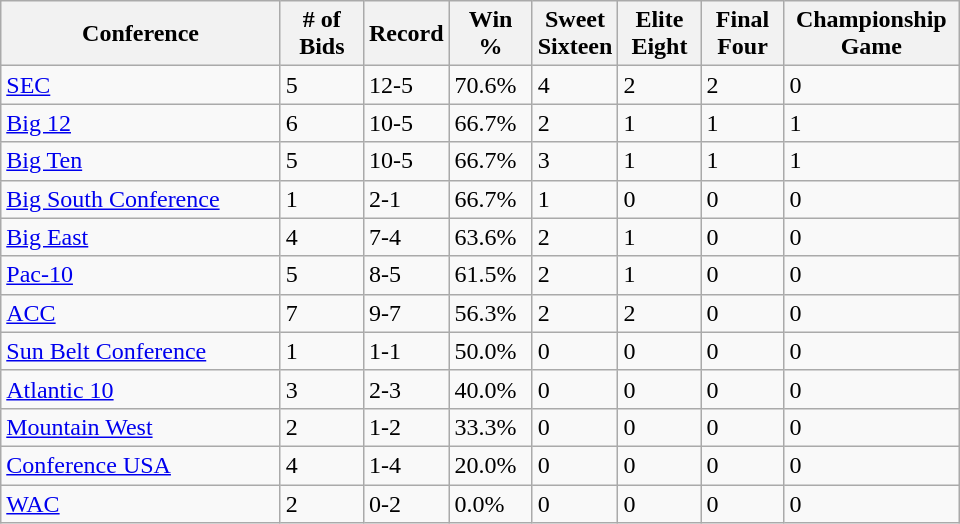<table class="wikitable sortable">
<tr>
<th>Conference</th>
<th># of Bids</th>
<th>Record</th>
<th>Win %</th>
<th>Sweet Sixteen</th>
<th>Elite Eight</th>
<th>Final Four</th>
<th>Championship Game</th>
</tr>
<tr valign="bottom">
<td width="179" height="13"><a href='#'>SEC</a></td>
<td width="48">5</td>
<td width="48">12-5</td>
<td width="48">70.6%</td>
<td width="48">4</td>
<td width="48">2</td>
<td width="48">2</td>
<td width="109">0</td>
</tr>
<tr valign="bottom">
<td height="13"><a href='#'>Big 12</a></td>
<td>6</td>
<td>10-5</td>
<td>66.7%</td>
<td>2</td>
<td>1</td>
<td>1</td>
<td>1</td>
</tr>
<tr valign="bottom">
<td height="13"><a href='#'>Big Ten</a></td>
<td>5</td>
<td>10-5</td>
<td>66.7%</td>
<td>3</td>
<td>1</td>
<td>1</td>
<td>1</td>
</tr>
<tr valign="bottom">
<td height="13"><a href='#'>Big South Conference</a></td>
<td>1</td>
<td>2-1</td>
<td>66.7%</td>
<td>1</td>
<td>0</td>
<td>0</td>
<td>0</td>
</tr>
<tr valign="bottom">
<td height="13"><a href='#'>Big East</a></td>
<td>4</td>
<td>7-4</td>
<td>63.6%</td>
<td>2</td>
<td>1</td>
<td>0</td>
<td>0</td>
</tr>
<tr valign="bottom">
<td height="13"><a href='#'>Pac-10</a></td>
<td>5</td>
<td>8-5</td>
<td>61.5%</td>
<td>2</td>
<td>1</td>
<td>0</td>
<td>0</td>
</tr>
<tr valign="bottom">
<td height="13"><a href='#'>ACC</a></td>
<td>7</td>
<td>9-7</td>
<td>56.3%</td>
<td>2</td>
<td>2</td>
<td>0</td>
<td>0</td>
</tr>
<tr valign="bottom">
<td height="13"><a href='#'>Sun Belt Conference</a></td>
<td>1</td>
<td>1-1</td>
<td>50.0%</td>
<td>0</td>
<td>0</td>
<td>0</td>
<td>0</td>
</tr>
<tr valign="bottom">
<td height="13"><a href='#'>Atlantic 10</a></td>
<td>3</td>
<td>2-3</td>
<td>40.0%</td>
<td>0</td>
<td>0</td>
<td>0</td>
<td>0</td>
</tr>
<tr valign="bottom">
<td height="13"><a href='#'>Mountain West</a></td>
<td>2</td>
<td>1-2</td>
<td>33.3%</td>
<td>0</td>
<td>0</td>
<td>0</td>
<td>0</td>
</tr>
<tr valign="bottom">
<td height="13"><a href='#'>Conference USA</a></td>
<td>4</td>
<td>1-4</td>
<td>20.0%</td>
<td>0</td>
<td>0</td>
<td>0</td>
<td>0</td>
</tr>
<tr valign="bottom">
<td height="13"><a href='#'>WAC</a></td>
<td>2</td>
<td>0-2</td>
<td>0.0%</td>
<td>0</td>
<td>0</td>
<td>0</td>
<td>0</td>
</tr>
</table>
